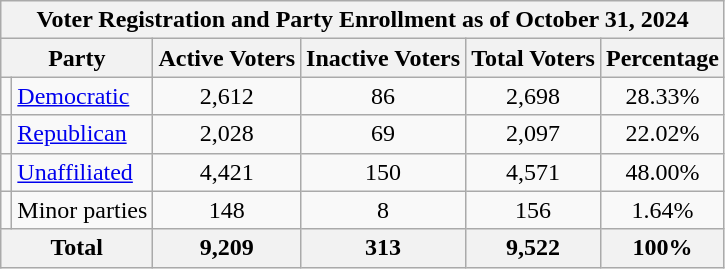<table class=wikitable>
<tr>
<th colspan = 6>Voter Registration and Party Enrollment as of October 31, 2024</th>
</tr>
<tr>
<th colspan = 2>Party</th>
<th>Active Voters</th>
<th>Inactive Voters</th>
<th>Total Voters</th>
<th>Percentage</th>
</tr>
<tr>
<td></td>
<td><a href='#'>Democratic</a></td>
<td align = center>2,612</td>
<td align = center>86</td>
<td align = center>2,698</td>
<td align = center>28.33%</td>
</tr>
<tr>
<td></td>
<td><a href='#'>Republican</a></td>
<td align = center>2,028</td>
<td align = center>69</td>
<td align = center>2,097</td>
<td align = center>22.02%</td>
</tr>
<tr>
<td></td>
<td><a href='#'>Unaffiliated</a></td>
<td align = center>4,421</td>
<td align = center>150</td>
<td align = center>4,571</td>
<td align = center>48.00%</td>
</tr>
<tr>
<td></td>
<td>Minor parties</td>
<td align = center>148</td>
<td align = center>8</td>
<td align = center>156</td>
<td align = center>1.64%</td>
</tr>
<tr>
<th colspan = 2>Total</th>
<th align = center>9,209</th>
<th align = center>313</th>
<th align = center>9,522</th>
<th align = center>100%</th>
</tr>
</table>
